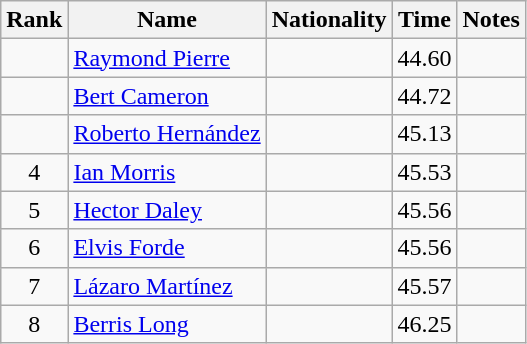<table class="wikitable sortable" style="text-align:center">
<tr>
<th>Rank</th>
<th>Name</th>
<th>Nationality</th>
<th>Time</th>
<th>Notes</th>
</tr>
<tr>
<td></td>
<td align=left><a href='#'>Raymond Pierre</a></td>
<td align=left></td>
<td>44.60</td>
<td></td>
</tr>
<tr>
<td></td>
<td align=left><a href='#'>Bert Cameron</a></td>
<td align=left></td>
<td>44.72</td>
<td></td>
</tr>
<tr>
<td></td>
<td align=left><a href='#'>Roberto Hernández</a></td>
<td align=left></td>
<td>45.13</td>
<td></td>
</tr>
<tr>
<td>4</td>
<td align=left><a href='#'>Ian Morris</a></td>
<td align=left></td>
<td>45.53</td>
<td></td>
</tr>
<tr>
<td>5</td>
<td align=left><a href='#'>Hector Daley</a></td>
<td align=left></td>
<td>45.56</td>
<td></td>
</tr>
<tr>
<td>6</td>
<td align=left><a href='#'>Elvis Forde</a></td>
<td align=left></td>
<td>45.56</td>
<td></td>
</tr>
<tr>
<td>7</td>
<td align=left><a href='#'>Lázaro Martínez</a></td>
<td align=left></td>
<td>45.57</td>
<td></td>
</tr>
<tr>
<td>8</td>
<td align=left><a href='#'>Berris Long</a></td>
<td align=left></td>
<td>46.25</td>
<td></td>
</tr>
</table>
